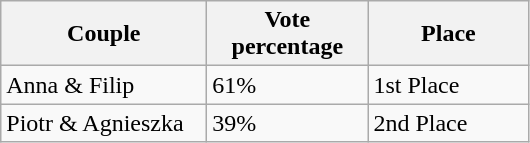<table class="wikitable">
<tr>
<th style="width:130px;">Couple</th>
<th style="width:100px;">Vote percentage</th>
<th style="width:100px;">Place</th>
</tr>
<tr>
<td>Anna & Filip</td>
<td>61%</td>
<td>1st Place</td>
</tr>
<tr>
<td>Piotr & Agnieszka</td>
<td>39%</td>
<td>2nd Place</td>
</tr>
</table>
